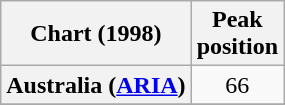<table class="wikitable plainrowheaders" style="text-align:center;">
<tr>
<th scope="col">Chart (1998)</th>
<th scope="col">Peak<br>position</th>
</tr>
<tr>
<th scope="row">Australia (<a href='#'>ARIA</a>)</th>
<td>66</td>
</tr>
<tr>
</tr>
</table>
